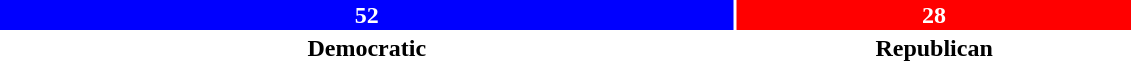<table style="width:60%; text-align:center;">
<tr style="color:white;">
<td style="background:blue; width:65%;"><strong>52</strong></td>
<td style="background:red; width:35%;"><strong>28</strong></td>
</tr>
<tr>
<td><span><strong>Democratic</strong></span></td>
<td><span><strong>Republican</strong></span></td>
</tr>
</table>
